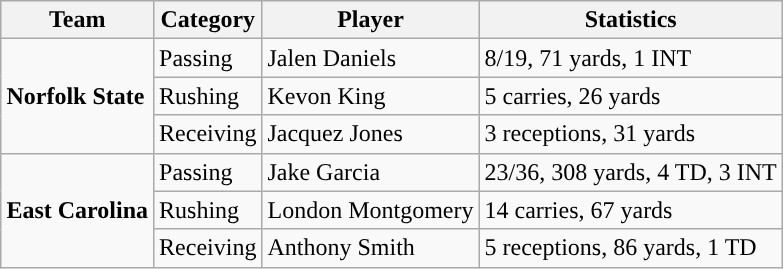<table class="wikitable" style="float: right;">
<tr>
<th>Team</th>
<th>Category</th>
<th>Player</th>
<th>Statistics</th>
</tr>
<tr>
<td rowspan=3><strong>Norfolk State</strong></td>
<td>Passing</td>
<td>Jalen Daniels</td>
<td>8/19, 71 yards, 1 INT</td>
</tr>
<tr>
<td>Rushing</td>
<td>Kevon King</td>
<td>5 carries, 26 yards</td>
</tr>
<tr>
<td>Receiving</td>
<td>Jacquez Jones</td>
<td>3 receptions, 31 yards</td>
</tr>
<tr>
<td rowspan=3><strong>East Carolina</strong></td>
<td>Passing</td>
<td>Jake Garcia</td>
<td>23/36, 308 yards, 4 TD, 3 INT</td>
</tr>
<tr>
<td>Rushing</td>
<td>London Montgomery</td>
<td>14 carries, 67 yards</td>
</tr>
<tr>
<td>Receiving</td>
<td>Anthony Smith</td>
<td>5 receptions, 86 yards, 1 TD</td>
</tr>
</table>
